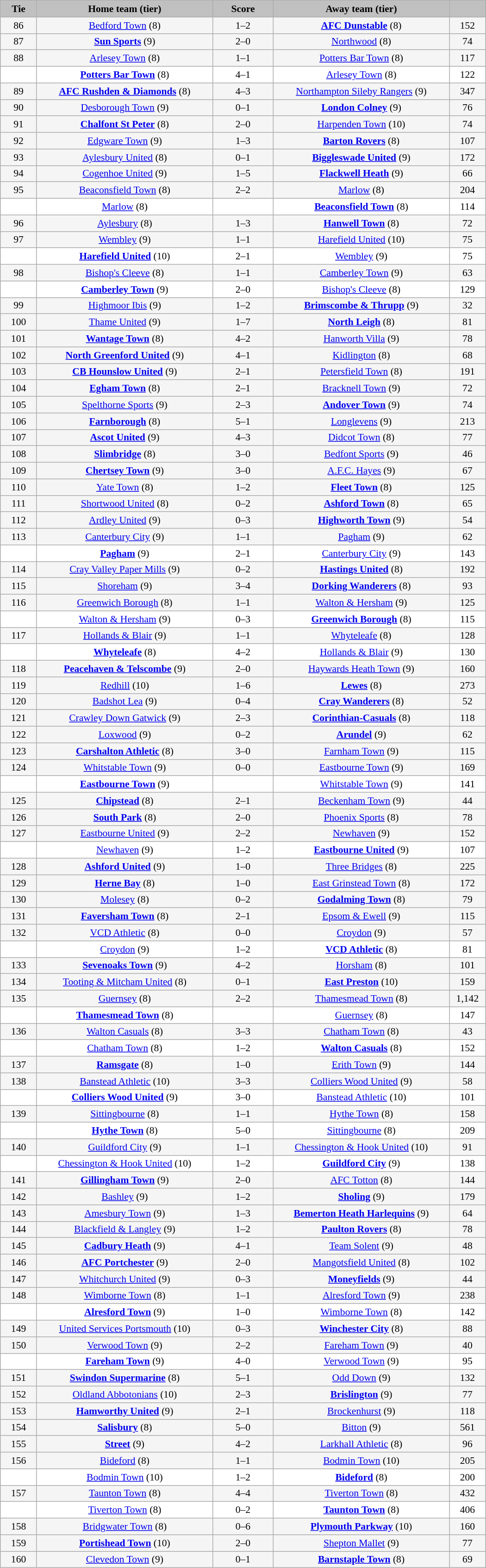<table class="wikitable" style="width: 700px; background:WhiteSmoke; text-align:center; font-size:90%">
<tr>
<td scope="col" style="width:  7.50%; background:silver;"><strong>Tie</strong></td>
<td scope="col" style="width: 36.25%; background:silver;"><strong>Home team (tier)</strong></td>
<td scope="col" style="width: 12.50%; background:silver;"><strong>Score</strong></td>
<td scope="col" style="width: 36.25%; background:silver;"><strong>Away team (tier)</strong></td>
<td scope="col" style="width:  7.50%; background:silver;"><strong></strong></td>
</tr>
<tr>
<td>86</td>
<td><a href='#'>Bedford Town</a> (8)</td>
<td>1–2</td>
<td><strong><a href='#'>AFC Dunstable</a></strong> (8)</td>
<td>152</td>
</tr>
<tr>
<td>87</td>
<td><strong><a href='#'>Sun Sports</a></strong> (9)</td>
<td>2–0</td>
<td><a href='#'>Northwood</a> (8)</td>
<td>74</td>
</tr>
<tr>
<td>88</td>
<td><a href='#'>Arlesey Town</a> (8)</td>
<td>1–1</td>
<td><a href='#'>Potters Bar Town</a> (8)</td>
<td>117</td>
</tr>
<tr style="background:white;">
<td><em></em></td>
<td><strong><a href='#'>Potters Bar Town</a></strong> (8)</td>
<td>4–1</td>
<td><a href='#'>Arlesey Town</a> (8)</td>
<td>122</td>
</tr>
<tr>
<td>89</td>
<td><strong><a href='#'>AFC Rushden & Diamonds</a></strong> (8)</td>
<td>4–3</td>
<td><a href='#'>Northampton Sileby Rangers</a> (9)</td>
<td>347</td>
</tr>
<tr>
<td>90</td>
<td><a href='#'>Desborough Town</a> (9)</td>
<td>0–1</td>
<td><strong><a href='#'>London Colney</a></strong> (9)</td>
<td>76</td>
</tr>
<tr>
<td>91</td>
<td><strong><a href='#'>Chalfont St Peter</a></strong> (8)</td>
<td>2–0</td>
<td><a href='#'>Harpenden Town</a> (10)</td>
<td>74</td>
</tr>
<tr>
<td>92</td>
<td><a href='#'>Edgware Town</a> (9)</td>
<td>1–3</td>
<td><strong><a href='#'>Barton Rovers</a></strong> (8)</td>
<td>107</td>
</tr>
<tr>
<td>93</td>
<td><a href='#'>Aylesbury United</a> (8)</td>
<td>0–1</td>
<td><strong><a href='#'>Biggleswade United</a></strong> (9)</td>
<td>172</td>
</tr>
<tr>
<td>94</td>
<td><a href='#'>Cogenhoe United</a> (9)</td>
<td>1–5</td>
<td><strong><a href='#'>Flackwell Heath</a></strong> (9)</td>
<td>66</td>
</tr>
<tr>
<td>95</td>
<td><a href='#'>Beaconsfield Town</a> (8)</td>
<td>2–2</td>
<td><a href='#'>Marlow</a> (8)</td>
<td>204</td>
</tr>
<tr style="background:white;">
<td><em></em></td>
<td><a href='#'>Marlow</a> (8)</td>
<td></td>
<td><strong><a href='#'>Beaconsfield Town</a></strong> (8)</td>
<td>114</td>
</tr>
<tr>
<td>96</td>
<td><a href='#'>Aylesbury</a> (8)</td>
<td>1–3</td>
<td><strong><a href='#'>Hanwell Town</a></strong> (8)</td>
<td>72</td>
</tr>
<tr>
<td>97</td>
<td><a href='#'>Wembley</a> (9)</td>
<td>1–1</td>
<td><a href='#'>Harefield United</a> (10)</td>
<td>75</td>
</tr>
<tr style="background:white;">
<td><em></em></td>
<td><strong><a href='#'>Harefield United</a></strong> (10)</td>
<td>2–1</td>
<td><a href='#'>Wembley</a> (9)</td>
<td>75</td>
</tr>
<tr>
<td>98</td>
<td><a href='#'>Bishop's Cleeve</a> (8)</td>
<td>1–1</td>
<td><a href='#'>Camberley Town</a> (9)</td>
<td>63</td>
</tr>
<tr style="background:white;">
<td><em></em></td>
<td><strong><a href='#'>Camberley Town</a></strong> (9)</td>
<td>2–0</td>
<td><a href='#'>Bishop's Cleeve</a> (8)</td>
<td>129</td>
</tr>
<tr>
<td>99</td>
<td><a href='#'>Highmoor Ibis</a> (9)</td>
<td>1–2</td>
<td><strong><a href='#'>Brimscombe & Thrupp</a></strong> (9)</td>
<td>32</td>
</tr>
<tr>
<td>100</td>
<td><a href='#'>Thame United</a> (9)</td>
<td>1–7</td>
<td><strong><a href='#'>North Leigh</a></strong> (8)</td>
<td>81</td>
</tr>
<tr>
<td>101</td>
<td><strong><a href='#'>Wantage Town</a></strong> (8)</td>
<td>4–2</td>
<td><a href='#'>Hanworth Villa</a> (9)</td>
<td>78</td>
</tr>
<tr>
<td>102</td>
<td><strong><a href='#'>North Greenford United</a></strong> (9)</td>
<td>4–1</td>
<td><a href='#'>Kidlington</a> (8)</td>
<td>68</td>
</tr>
<tr>
<td>103</td>
<td><strong><a href='#'>CB Hounslow United</a></strong> (9)</td>
<td>2–1</td>
<td><a href='#'>Petersfield Town</a> (8)</td>
<td>191</td>
</tr>
<tr>
<td>104</td>
<td><strong><a href='#'>Egham Town</a></strong> (8)</td>
<td>2–1</td>
<td><a href='#'>Bracknell Town</a> (9)</td>
<td>72</td>
</tr>
<tr>
<td>105</td>
<td><a href='#'>Spelthorne Sports</a> (9)</td>
<td>2–3</td>
<td><strong><a href='#'>Andover Town</a></strong> (9)</td>
<td>74</td>
</tr>
<tr>
<td>106</td>
<td><strong><a href='#'>Farnborough</a></strong> (8)</td>
<td>5–1</td>
<td><a href='#'>Longlevens</a> (9)</td>
<td>213</td>
</tr>
<tr>
<td>107</td>
<td><strong><a href='#'>Ascot United</a></strong> (9)</td>
<td>4–3</td>
<td><a href='#'>Didcot Town</a> (8)</td>
<td>77</td>
</tr>
<tr>
<td>108</td>
<td><strong><a href='#'>Slimbridge</a></strong> (8)</td>
<td>3–0</td>
<td><a href='#'>Bedfont Sports</a> (9)</td>
<td>46</td>
</tr>
<tr>
<td>109</td>
<td><strong><a href='#'>Chertsey Town</a></strong> (9)</td>
<td>3–0</td>
<td><a href='#'>A.F.C. Hayes</a> (9)</td>
<td>67</td>
</tr>
<tr>
<td>110</td>
<td><a href='#'>Yate Town</a> (8)</td>
<td>1–2</td>
<td><strong><a href='#'>Fleet Town</a></strong> (8)</td>
<td>125</td>
</tr>
<tr>
<td>111</td>
<td><a href='#'>Shortwood United</a> (8)</td>
<td>0–2</td>
<td><strong><a href='#'>Ashford Town</a></strong> (8)</td>
<td>65</td>
</tr>
<tr>
<td>112</td>
<td><a href='#'>Ardley United</a> (9)</td>
<td>0–3</td>
<td><strong><a href='#'>Highworth Town</a></strong> (9)</td>
<td>54</td>
</tr>
<tr>
<td>113</td>
<td><a href='#'>Canterbury City</a> (9)</td>
<td>1–1</td>
<td><a href='#'>Pagham</a> (9)</td>
<td>62</td>
</tr>
<tr style="background:white;">
<td><em></em></td>
<td><strong><a href='#'>Pagham</a></strong> (9)</td>
<td>2–1</td>
<td><a href='#'>Canterbury City</a> (9)</td>
<td>143</td>
</tr>
<tr>
<td>114</td>
<td><a href='#'>Cray Valley Paper Mills</a> (9)</td>
<td>0–2</td>
<td><strong><a href='#'>Hastings United</a></strong> (8)</td>
<td>192</td>
</tr>
<tr>
<td>115</td>
<td><a href='#'>Shoreham</a> (9)</td>
<td>3–4</td>
<td><strong><a href='#'>Dorking Wanderers</a></strong> (8)</td>
<td>93</td>
</tr>
<tr>
<td>116</td>
<td><a href='#'>Greenwich Borough</a> (8)</td>
<td>1–1</td>
<td><a href='#'>Walton & Hersham</a> (9)</td>
<td>125</td>
</tr>
<tr style="background:white;">
<td><em></em></td>
<td><a href='#'>Walton & Hersham</a> (9)</td>
<td>0–3</td>
<td><strong><a href='#'>Greenwich Borough</a></strong> (8)</td>
<td>115</td>
</tr>
<tr>
<td>117</td>
<td><a href='#'>Hollands & Blair</a> (9)</td>
<td>1–1</td>
<td><a href='#'>Whyteleafe</a> (8)</td>
<td>128</td>
</tr>
<tr style="background:white;">
<td><em></em></td>
<td><strong><a href='#'>Whyteleafe</a></strong> (8)</td>
<td>4–2</td>
<td><a href='#'>Hollands & Blair</a> (9)</td>
<td>130</td>
</tr>
<tr>
<td>118</td>
<td><strong><a href='#'>Peacehaven & Telscombe</a></strong> (9)</td>
<td>2–0</td>
<td><a href='#'>Haywards Heath Town</a> (9)</td>
<td>160</td>
</tr>
<tr>
<td>119</td>
<td><a href='#'>Redhill</a> (10)</td>
<td>1–6</td>
<td><strong><a href='#'>Lewes</a></strong> (8)</td>
<td>273</td>
</tr>
<tr>
<td>120</td>
<td><a href='#'>Badshot Lea</a> (9)</td>
<td>0–4</td>
<td><strong><a href='#'>Cray Wanderers</a></strong> (8)</td>
<td>52</td>
</tr>
<tr>
<td>121</td>
<td><a href='#'>Crawley Down Gatwick</a> (9)</td>
<td>2–3</td>
<td><strong><a href='#'>Corinthian-Casuals</a></strong> (8)</td>
<td>118</td>
</tr>
<tr>
<td>122</td>
<td><a href='#'>Loxwood</a> (9)</td>
<td>0–2</td>
<td><strong><a href='#'>Arundel</a></strong> (9)</td>
<td>62</td>
</tr>
<tr>
<td>123</td>
<td><strong><a href='#'>Carshalton Athletic</a></strong> (8)</td>
<td>3–0</td>
<td><a href='#'>Farnham Town</a> (9)</td>
<td>115</td>
</tr>
<tr>
<td>124</td>
<td><a href='#'>Whitstable Town</a> (9)</td>
<td>0–0</td>
<td><a href='#'>Eastbourne Town</a> (9)</td>
<td>169</td>
</tr>
<tr style="background:white;">
<td><em></em></td>
<td><strong><a href='#'>Eastbourne Town</a></strong> (9)</td>
<td></td>
<td><a href='#'>Whitstable Town</a> (9)</td>
<td>141</td>
</tr>
<tr>
<td>125</td>
<td><strong><a href='#'>Chipstead</a></strong> (8)</td>
<td>2–1</td>
<td><a href='#'>Beckenham Town</a> (9)</td>
<td>44</td>
</tr>
<tr>
<td>126</td>
<td><strong><a href='#'>South Park</a></strong> (8)</td>
<td>2–0</td>
<td><a href='#'>Phoenix Sports</a> (8)</td>
<td>78</td>
</tr>
<tr>
<td>127</td>
<td><a href='#'>Eastbourne United</a> (9)</td>
<td>2–2</td>
<td><a href='#'>Newhaven</a> (9)</td>
<td>152</td>
</tr>
<tr style="background:white;">
<td><em></em></td>
<td><a href='#'>Newhaven</a> (9)</td>
<td>1–2</td>
<td><strong><a href='#'>Eastbourne United</a></strong> (9)</td>
<td>107</td>
</tr>
<tr>
<td>128</td>
<td><strong><a href='#'>Ashford United</a></strong> (9)</td>
<td>1–0</td>
<td><a href='#'>Three Bridges</a> (8)</td>
<td>225</td>
</tr>
<tr>
<td>129</td>
<td><strong><a href='#'>Herne Bay</a></strong> (8)</td>
<td>1–0</td>
<td><a href='#'>East Grinstead Town</a> (8)</td>
<td>172</td>
</tr>
<tr>
<td>130</td>
<td><a href='#'>Molesey</a> (8)</td>
<td>0–2</td>
<td><strong><a href='#'>Godalming Town</a></strong> (8)</td>
<td>79</td>
</tr>
<tr>
<td>131</td>
<td><strong><a href='#'>Faversham Town</a></strong> (8)</td>
<td>2–1</td>
<td><a href='#'>Epsom & Ewell</a> (9)</td>
<td>115</td>
</tr>
<tr>
<td>132</td>
<td><a href='#'>VCD Athletic</a> (8)</td>
<td>0–0</td>
<td><a href='#'>Croydon</a> (9)</td>
<td>57</td>
</tr>
<tr style="background:white;">
<td><em></em></td>
<td><a href='#'>Croydon</a> (9)</td>
<td>1–2</td>
<td><strong><a href='#'>VCD Athletic</a></strong> (8)</td>
<td>81</td>
</tr>
<tr>
<td>133</td>
<td><strong><a href='#'>Sevenoaks Town</a></strong> (9)</td>
<td>4–2</td>
<td><a href='#'>Horsham</a> (8)</td>
<td>101</td>
</tr>
<tr>
<td>134</td>
<td><a href='#'>Tooting & Mitcham United</a> (8)</td>
<td>0–1</td>
<td><strong><a href='#'>East Preston</a></strong> (10)</td>
<td>159</td>
</tr>
<tr>
<td>135</td>
<td><a href='#'>Guernsey</a> (8)</td>
<td>2–2</td>
<td><a href='#'>Thamesmead Town</a> (8)</td>
<td>1,142</td>
</tr>
<tr style="background:white;">
<td><em></em></td>
<td><strong><a href='#'>Thamesmead Town</a></strong> (8)</td>
<td></td>
<td><a href='#'>Guernsey</a> (8)</td>
<td>147</td>
</tr>
<tr>
<td>136</td>
<td><a href='#'>Walton Casuals</a> (8)</td>
<td>3–3</td>
<td><a href='#'>Chatham Town</a> (8)</td>
<td>43</td>
</tr>
<tr style="background:white;">
<td><em></em></td>
<td><a href='#'>Chatham Town</a> (8)</td>
<td>1–2</td>
<td><strong><a href='#'>Walton Casuals</a></strong> (8)</td>
<td>152</td>
</tr>
<tr>
<td>137</td>
<td><strong><a href='#'>Ramsgate</a></strong> (8)</td>
<td>1–0</td>
<td><a href='#'>Erith Town</a> (9)</td>
<td>144</td>
</tr>
<tr>
<td>138</td>
<td><a href='#'>Banstead Athletic</a> (10)</td>
<td>3–3</td>
<td><a href='#'>Colliers Wood United</a> (9)</td>
<td>58</td>
</tr>
<tr style="background:white;">
<td><em></em></td>
<td><strong><a href='#'>Colliers Wood United</a></strong> (9)</td>
<td>3–0</td>
<td><a href='#'>Banstead Athletic</a> (10)</td>
<td>101</td>
</tr>
<tr>
<td>139</td>
<td><a href='#'>Sittingbourne</a> (8)</td>
<td>1–1</td>
<td><a href='#'>Hythe Town</a> (8)</td>
<td>158</td>
</tr>
<tr style="background:white;">
<td><em></em></td>
<td><strong><a href='#'>Hythe Town</a></strong> (8)</td>
<td>5–0</td>
<td><a href='#'>Sittingbourne</a> (8)</td>
<td>209</td>
</tr>
<tr>
<td>140</td>
<td><a href='#'>Guildford City</a> (9)</td>
<td>1–1</td>
<td><a href='#'>Chessington & Hook United</a> (10)</td>
<td>91</td>
</tr>
<tr style="background:white;">
<td><em></em></td>
<td><a href='#'>Chessington & Hook United</a> (10)</td>
<td>1–2</td>
<td><strong><a href='#'>Guildford City</a></strong> (9)</td>
<td>138</td>
</tr>
<tr>
<td>141</td>
<td><strong><a href='#'>Gillingham Town</a></strong> (9)</td>
<td>2–0</td>
<td><a href='#'>AFC Totton</a> (8)</td>
<td>144</td>
</tr>
<tr>
<td>142</td>
<td><a href='#'>Bashley</a> (9)</td>
<td>1–2</td>
<td><strong><a href='#'>Sholing</a></strong> (9)</td>
<td>179</td>
</tr>
<tr>
<td>143</td>
<td><a href='#'>Amesbury Town</a> (9)</td>
<td>1–3</td>
<td><strong><a href='#'>Bemerton Heath Harlequins</a></strong> (9)</td>
<td>64</td>
</tr>
<tr>
<td>144</td>
<td><a href='#'>Blackfield & Langley</a> (9)</td>
<td>1–2</td>
<td><strong><a href='#'>Paulton Rovers</a></strong> (8)</td>
<td>78</td>
</tr>
<tr>
<td>145</td>
<td><strong><a href='#'>Cadbury Heath</a></strong> (9)</td>
<td>4–1</td>
<td><a href='#'>Team Solent</a> (9)</td>
<td>48</td>
</tr>
<tr>
<td>146</td>
<td><strong><a href='#'>AFC Portchester</a></strong> (9)</td>
<td>2–0</td>
<td><a href='#'>Mangotsfield United</a> (8)</td>
<td>102</td>
</tr>
<tr>
<td>147</td>
<td><a href='#'>Whitchurch United</a> (9)</td>
<td>0–3</td>
<td><strong><a href='#'>Moneyfields</a></strong> (9)</td>
<td>44</td>
</tr>
<tr>
<td>148</td>
<td><a href='#'>Wimborne Town</a> (8)</td>
<td>1–1</td>
<td><a href='#'>Alresford Town</a> (9)</td>
<td>238</td>
</tr>
<tr style="background:white;">
<td><em></em></td>
<td><strong><a href='#'>Alresford Town</a></strong> (9)</td>
<td>1–0 </td>
<td><a href='#'>Wimborne Town</a> (8)</td>
<td>142</td>
</tr>
<tr>
<td>149</td>
<td><a href='#'>United Services Portsmouth</a> (10)</td>
<td>0–3</td>
<td><strong><a href='#'>Winchester City</a></strong> (8)</td>
<td>88</td>
</tr>
<tr>
<td>150</td>
<td><a href='#'>Verwood Town</a> (9)</td>
<td>2–2</td>
<td><a href='#'>Fareham Town</a> (9)</td>
<td>40</td>
</tr>
<tr style="background:white;">
<td><em></em></td>
<td><strong><a href='#'>Fareham Town</a></strong> (9)</td>
<td>4–0</td>
<td><a href='#'>Verwood Town</a> (9)</td>
<td>95</td>
</tr>
<tr>
<td>151</td>
<td><strong><a href='#'>Swindon Supermarine</a></strong> (8)</td>
<td>5–1</td>
<td><a href='#'>Odd Down</a> (9)</td>
<td>132</td>
</tr>
<tr>
<td>152</td>
<td><a href='#'>Oldland Abbotonians</a> (10)</td>
<td>2–3</td>
<td><strong><a href='#'>Brislington</a></strong> (9)</td>
<td>77</td>
</tr>
<tr>
<td>153</td>
<td><strong><a href='#'>Hamworthy United</a></strong> (9)</td>
<td>2–1</td>
<td><a href='#'>Brockenhurst</a> (9)</td>
<td>118</td>
</tr>
<tr>
<td>154</td>
<td><strong><a href='#'>Salisbury</a></strong> (8)</td>
<td>5–0</td>
<td><a href='#'>Bitton</a> (9)</td>
<td>561</td>
</tr>
<tr>
<td>155</td>
<td><strong><a href='#'>Street</a></strong> (9)</td>
<td>4–2</td>
<td><a href='#'>Larkhall Athletic</a> (8)</td>
<td>96</td>
</tr>
<tr>
<td>156</td>
<td><a href='#'>Bideford</a> (8)</td>
<td>1–1</td>
<td><a href='#'>Bodmin Town</a> (10)</td>
<td>205</td>
</tr>
<tr style="background:white;">
<td><em></em></td>
<td><a href='#'>Bodmin Town</a> (10)</td>
<td>1–2</td>
<td><strong><a href='#'>Bideford</a></strong> (8)</td>
<td>200</td>
</tr>
<tr>
<td>157</td>
<td><a href='#'>Taunton Town</a> (8)</td>
<td>4–4</td>
<td><a href='#'>Tiverton Town</a> (8)</td>
<td>432</td>
</tr>
<tr style="background:white;">
<td><em></em></td>
<td><a href='#'>Tiverton Town</a> (8)</td>
<td>0–2</td>
<td><strong><a href='#'>Taunton Town</a></strong> (8)</td>
<td>406</td>
</tr>
<tr>
<td>158</td>
<td><a href='#'>Bridgwater Town</a> (8)</td>
<td>0–6</td>
<td><strong><a href='#'>Plymouth Parkway</a></strong> (10)</td>
<td>160</td>
</tr>
<tr>
<td>159</td>
<td><strong><a href='#'>Portishead Town</a></strong> (10)</td>
<td>2–0</td>
<td><a href='#'>Shepton Mallet</a> (9)</td>
<td>77</td>
</tr>
<tr>
<td>160</td>
<td><a href='#'>Clevedon Town</a> (9)</td>
<td>0–1</td>
<td><strong><a href='#'>Barnstaple Town</a></strong> (8)</td>
<td>69</td>
</tr>
</table>
